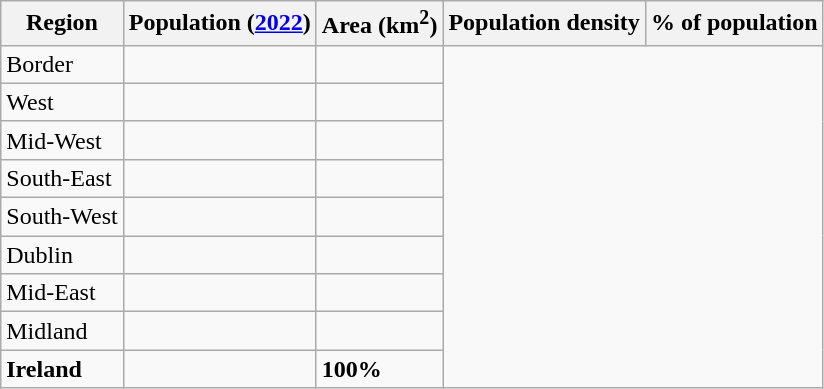<table class="wikitable sortable">
<tr>
<th>Region</th>
<th>Population (<a href='#'>2022</a>)</th>
<th>Area (km<sup>2</sup>)</th>
<th>Population density</th>
<th>% of population</th>
</tr>
<tr>
<td>Border</td>
<td></td>
<td></td>
</tr>
<tr>
<td>West</td>
<td></td>
<td></td>
</tr>
<tr>
<td>Mid-West</td>
<td></td>
<td></td>
</tr>
<tr>
<td>South-East</td>
<td></td>
<td></td>
</tr>
<tr>
<td>South-West</td>
<td></td>
<td></td>
</tr>
<tr>
<td>Dublin</td>
<td></td>
<td></td>
</tr>
<tr>
<td>Mid-East</td>
<td></td>
<td></td>
</tr>
<tr>
<td>Midland</td>
<td></td>
<td></td>
</tr>
<tr class="sortbottom" style="font-weight:bold">
<td>Ireland</td>
<td></td>
<td>100%</td>
</tr>
</table>
